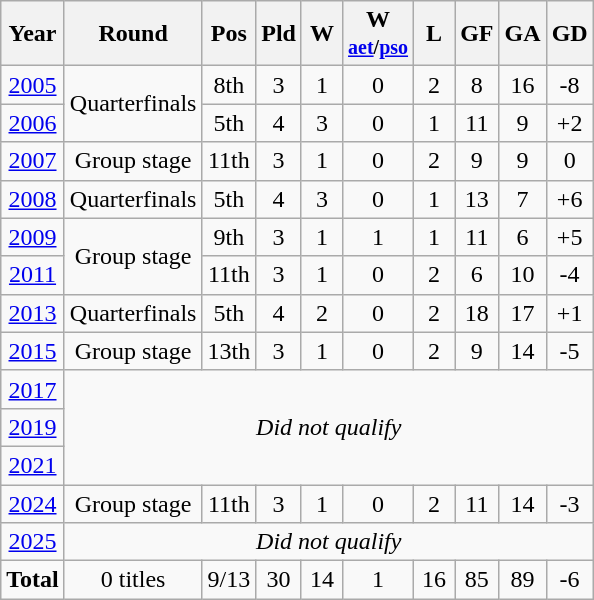<table class="wikitable" style="text-align: center;">
<tr>
<th>Year</th>
<th>Round</th>
<th width=20>Pos</th>
<th width=20>Pld</th>
<th width=20>W</th>
<th width=20>W<br><small><a href='#'>aet</a>/<a href='#'>pso</a></small></th>
<th width=20>L</th>
<th width=20>GF</th>
<th width=20>GA</th>
<th width=20>GD</th>
</tr>
<tr>
<td> <a href='#'>2005</a></td>
<td rowspan=2>Quarterfinals</td>
<td>8th</td>
<td>3</td>
<td>1</td>
<td>0</td>
<td>2</td>
<td>8</td>
<td>16</td>
<td>-8</td>
</tr>
<tr>
<td> <a href='#'>2006</a></td>
<td>5th</td>
<td>4</td>
<td>3</td>
<td>0</td>
<td>1</td>
<td>11</td>
<td>9</td>
<td>+2</td>
</tr>
<tr>
<td> <a href='#'>2007</a></td>
<td>Group stage</td>
<td>11th</td>
<td>3</td>
<td>1</td>
<td>0</td>
<td>2</td>
<td>9</td>
<td>9</td>
<td>0</td>
</tr>
<tr>
<td> <a href='#'>2008</a></td>
<td>Quarterfinals</td>
<td>5th</td>
<td>4</td>
<td>3</td>
<td>0</td>
<td>1</td>
<td>13</td>
<td>7</td>
<td>+6</td>
</tr>
<tr>
<td> <a href='#'>2009</a></td>
<td rowspan=2>Group stage</td>
<td>9th</td>
<td>3</td>
<td>1</td>
<td>1</td>
<td>1</td>
<td>11</td>
<td>6</td>
<td>+5</td>
</tr>
<tr>
<td> <a href='#'>2011</a></td>
<td>11th</td>
<td>3</td>
<td>1</td>
<td>0</td>
<td>2</td>
<td>6</td>
<td>10</td>
<td>-4</td>
</tr>
<tr>
<td> <a href='#'>2013</a></td>
<td>Quarterfinals</td>
<td>5th</td>
<td>4</td>
<td>2</td>
<td>0</td>
<td>2</td>
<td>18</td>
<td>17</td>
<td>+1</td>
</tr>
<tr>
<td> <a href='#'>2015</a></td>
<td>Group stage</td>
<td>13th</td>
<td>3</td>
<td>1</td>
<td>0</td>
<td>2</td>
<td>9</td>
<td>14</td>
<td>-5</td>
</tr>
<tr>
<td> <a href='#'>2017</a></td>
<td colspan=9 rowspan=3><em>Did not qualify</em></td>
</tr>
<tr>
<td> <a href='#'>2019</a></td>
</tr>
<tr>
<td> <a href='#'>2021</a></td>
</tr>
<tr>
<td> <a href='#'>2024</a></td>
<td>Group stage</td>
<td>11th</td>
<td>3</td>
<td>1</td>
<td>0</td>
<td>2</td>
<td>11</td>
<td>14</td>
<td>-3</td>
</tr>
<tr>
<td> <a href='#'>2025</a></td>
<td colspan=9><em>Did not qualify</em></td>
</tr>
<tr>
<td><strong>Total</strong></td>
<td>0 titles</td>
<td>9/13</td>
<td>30</td>
<td>14</td>
<td>1</td>
<td>16</td>
<td>85</td>
<td>89</td>
<td>-6</td>
</tr>
</table>
